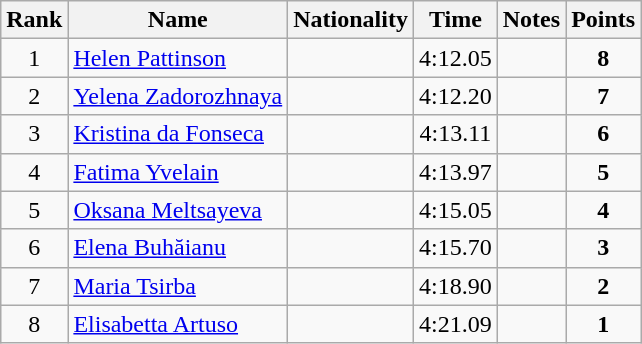<table class="wikitable sortable" style="text-align:center">
<tr>
<th>Rank</th>
<th>Name</th>
<th>Nationality</th>
<th>Time</th>
<th>Notes</th>
<th>Points</th>
</tr>
<tr>
<td>1</td>
<td align=left><a href='#'>Helen Pattinson</a></td>
<td align=left></td>
<td>4:12.05</td>
<td></td>
<td><strong>8</strong></td>
</tr>
<tr>
<td>2</td>
<td align=left><a href='#'>Yelena Zadorozhnaya</a></td>
<td align=left></td>
<td>4:12.20</td>
<td></td>
<td><strong>7</strong></td>
</tr>
<tr>
<td>3</td>
<td align=left><a href='#'>Kristina da Fonseca</a></td>
<td align=left></td>
<td>4:13.11</td>
<td></td>
<td><strong>6</strong></td>
</tr>
<tr>
<td>4</td>
<td align=left><a href='#'>Fatima Yvelain</a></td>
<td align=left></td>
<td>4:13.97</td>
<td></td>
<td><strong>5</strong></td>
</tr>
<tr>
<td>5</td>
<td align=left><a href='#'>Oksana Meltsayeva</a></td>
<td align=left></td>
<td>4:15.05</td>
<td></td>
<td><strong>4</strong></td>
</tr>
<tr>
<td>6</td>
<td align=left><a href='#'>Elena Buhăianu</a></td>
<td align=left></td>
<td>4:15.70</td>
<td></td>
<td><strong>3</strong></td>
</tr>
<tr>
<td>7</td>
<td align=left><a href='#'>Maria Tsirba</a></td>
<td align=left></td>
<td>4:18.90</td>
<td></td>
<td><strong>2</strong></td>
</tr>
<tr>
<td>8</td>
<td align=left><a href='#'>Elisabetta Artuso</a></td>
<td align=left></td>
<td>4:21.09</td>
<td></td>
<td><strong>1</strong></td>
</tr>
</table>
